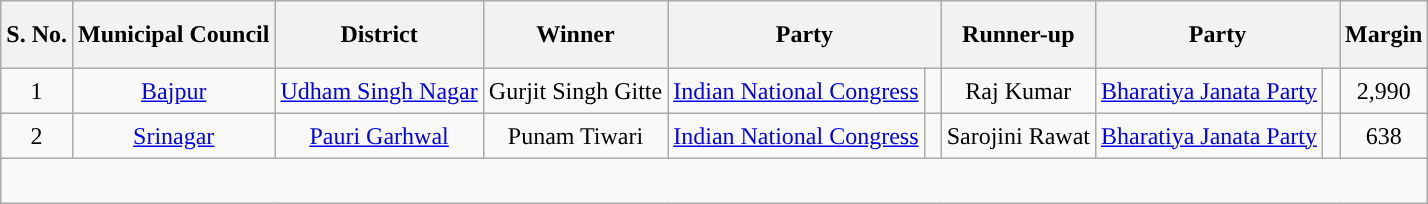<table class="wikitable sortable">
<tr style="text-align:center; height:45px;">
<th scope="col">S. No.</th>
<th>Municipal Council</th>
<th>District</th>
<th>Winner</th>
<th colspan=2>Party</th>
<th>Runner-up</th>
<th colspan=2>Party</th>
<th>Margin</th>
</tr>
<tr style="text-align:center; height:30px;">
<td>1</td>
<td><a href='#'>Bajpur</a></td>
<td><a href='#'>Udham Singh Nagar</a></td>
<td>Gurjit Singh Gitte</td>
<td><a href='#'>Indian National Congress</a></td>
<td width="4px" style="background-color: "></td>
<td>Raj Kumar</td>
<td><a href='#'>Bharatiya Janata Party</a></td>
<td width="4px" style="background-color: "></td>
<td>2,990</td>
</tr>
<tr style="text-align:center; height:30px;">
<td>2</td>
<td><a href='#'>Srinagar</a></td>
<td><a href='#'>Pauri Garhwal</a></td>
<td>Punam Tiwari</td>
<td><a href='#'>Indian National Congress</a></td>
<td width="4px" style="background-color: "></td>
<td>Sarojini Rawat</td>
<td><a href='#'>Bharatiya Janata Party</a></td>
<td width="4px" style="background-color: "></td>
<td>638</td>
</tr>
<tr style="text-align:center; height:30px;">
</tr>
</table>
